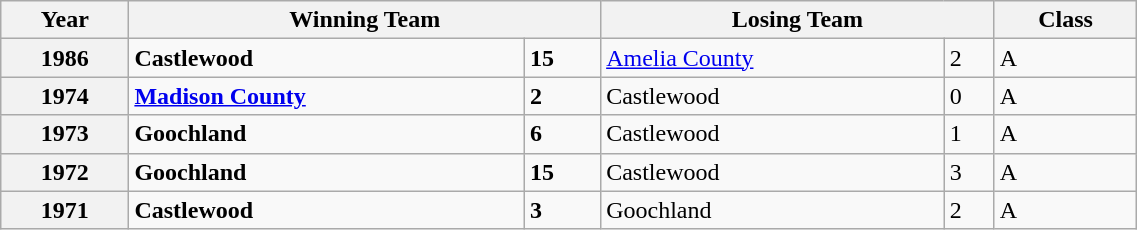<table class="wikitable" width=60%>
<tr>
<th align=center bgcolor="#e5e5e5"><strong>Year</strong></th>
<th colspan=2 align=center bgcolor="#e5e5e5"><strong>Winning Team</strong></th>
<th colspan=2 align=center bgcolor="#e5e5e5"><strong>Losing Team</strong></th>
<th align=center bgcolor="#e5e5e5"><strong>Class</strong></th>
</tr>
<tr>
<th>1986</th>
<td><strong>Castlewood</strong></td>
<td><strong>15</strong></td>
<td><a href='#'>Amelia County</a></td>
<td>2</td>
<td>A</td>
</tr>
<tr>
<th>1974</th>
<td><strong><a href='#'>Madison County</a></strong></td>
<td><strong>2</strong></td>
<td>Castlewood</td>
<td>0</td>
<td>A</td>
</tr>
<tr>
<th>1973</th>
<td><strong>Goochland</strong></td>
<td><strong>6</strong></td>
<td>Castlewood</td>
<td>1</td>
<td>A</td>
</tr>
<tr>
<th>1972</th>
<td><strong>Goochland</strong></td>
<td><strong>15</strong></td>
<td>Castlewood</td>
<td>3</td>
<td>A</td>
</tr>
<tr>
<th>1971</th>
<td><strong>Castlewood</strong></td>
<td><strong>3</strong></td>
<td>Goochland</td>
<td>2</td>
<td>A</td>
</tr>
</table>
